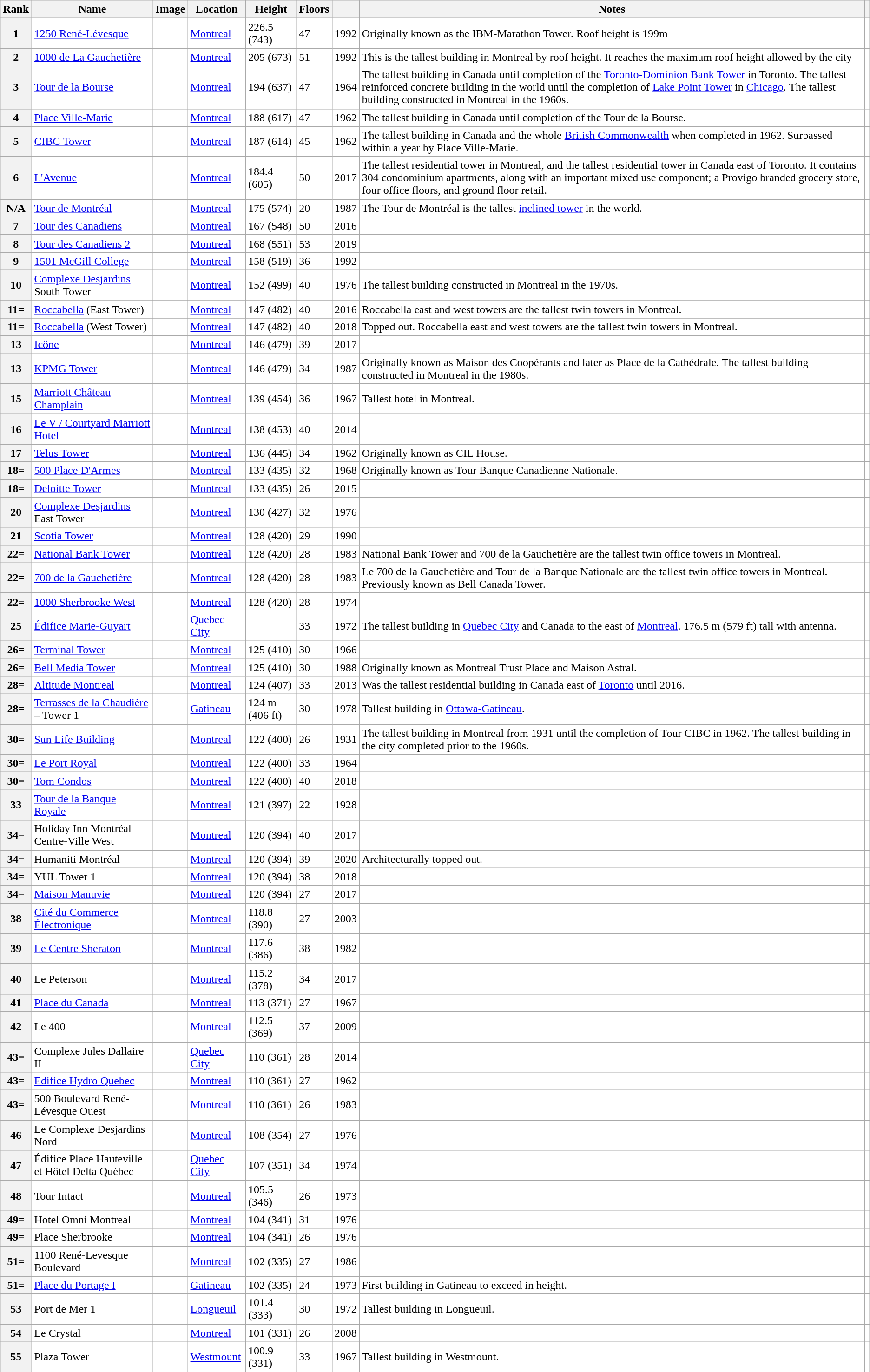<table class="wikitable sortable" style="border:#999; background:white; paddin:3px">
<tr>
<th>Rank</th>
<th>Name</th>
<th class="unsortable">Image</th>
<th>Location</th>
<th>Height<br> </th>
<th>Floors</th>
<th></th>
<th class="unsortable">Notes</th>
<th class="unsortable"></th>
</tr>
<tr>
<th scople="row">1</th>
<td><a href='#'>1250 René-Lévesque</a></td>
<td></td>
<td><a href='#'>Montreal</a></td>
<td>226.5 (743)</td>
<td>47</td>
<td>1992</td>
<td>Originally known as the IBM-Marathon Tower. Roof height is 199m</td>
<td></td>
</tr>
<tr>
<th scople="row">2</th>
<td><a href='#'>1000 de La Gauchetière</a></td>
<td></td>
<td><a href='#'>Montreal</a></td>
<td>205 (673)</td>
<td>51</td>
<td>1992</td>
<td>This is the tallest building in Montreal by roof height. It reaches the maximum roof height allowed by the city</td>
<td></td>
</tr>
<tr>
<th scople="row">3</th>
<td><a href='#'>Tour de la Bourse</a></td>
<td></td>
<td><a href='#'>Montreal</a></td>
<td>194 (637)</td>
<td>47</td>
<td>1964</td>
<td>The tallest building in Canada until completion of the <a href='#'>Toronto-Dominion Bank Tower</a> in Toronto. The tallest reinforced concrete building in the world until the completion of <a href='#'>Lake Point Tower</a> in <a href='#'>Chicago</a>. The tallest building constructed in Montreal in the 1960s.</td>
<td></td>
</tr>
<tr>
<th scople="row">4</th>
<td><a href='#'>Place Ville-Marie</a></td>
<td></td>
<td><a href='#'>Montreal</a></td>
<td>188 (617)</td>
<td>47</td>
<td>1962</td>
<td>The tallest building in Canada until completion of the Tour de la Bourse.</td>
<td></td>
</tr>
<tr>
<th scople="row">5</th>
<td><a href='#'>CIBC Tower</a></td>
<td></td>
<td><a href='#'>Montreal</a></td>
<td>187 (614)</td>
<td>45</td>
<td>1962</td>
<td>The tallest building in Canada and the whole <a href='#'>British Commonwealth</a> when completed in 1962. Surpassed within a year by Place Ville-Marie.</td>
<td></td>
</tr>
<tr>
<th scople="row">6</th>
<td><a href='#'>L'Avenue</a></td>
<td></td>
<td><a href='#'>Montreal</a></td>
<td>184.4 (605)</td>
<td>50</td>
<td>2017</td>
<td>The tallest residential tower in Montreal, and the tallest residential tower in Canada east of Toronto.  It contains 304 condominium apartments, along with an important mixed use component; a Provigo branded grocery store, four office floors, and ground floor retail.</td>
<td></td>
</tr>
<tr>
<th scople="row">N/A</th>
<td><a href='#'>Tour de Montréal</a></td>
<td></td>
<td><a href='#'>Montreal</a></td>
<td>175 (574)</td>
<td>20</td>
<td>1987</td>
<td>The Tour de Montréal is the tallest <a href='#'>inclined tower</a> in the world.</td>
<td></td>
</tr>
<tr>
<th scople="row">7</th>
<td><a href='#'>Tour des Canadiens</a></td>
<td></td>
<td><a href='#'>Montreal</a></td>
<td>167 (548)</td>
<td>50</td>
<td>2016</td>
<td></td>
<td></td>
</tr>
<tr>
<th scople="row">8</th>
<td><a href='#'>Tour des Canadiens 2</a></td>
<td></td>
<td><a href='#'>Montreal</a></td>
<td>168 (551)</td>
<td>53</td>
<td>2019</td>
<td></td>
<td></td>
</tr>
<tr>
<th scople="row">9</th>
<td><a href='#'>1501 McGill College</a></td>
<td></td>
<td><a href='#'>Montreal</a></td>
<td>158 (519)</td>
<td>36</td>
<td>1992</td>
<td></td>
<td></td>
</tr>
<tr>
<th scople="row">10</th>
<td><a href='#'>Complexe Desjardins</a> South Tower</td>
<td></td>
<td><a href='#'>Montreal</a></td>
<td>152 (499)</td>
<td>40</td>
<td>1976</td>
<td>The tallest building constructed in Montreal in the 1970s.</td>
<td></td>
</tr>
<tr>
</tr>
<tr>
<th scople="row">11=</th>
<td><a href='#'>Roccabella</a> (East Tower)</td>
<td></td>
<td><a href='#'>Montreal</a></td>
<td>147 (482)</td>
<td>40</td>
<td>2016</td>
<td>Roccabella east and west towers are the tallest twin towers in Montreal.</td>
<td></td>
</tr>
<tr D>
</tr>
<tr>
<th scople="row">11=</th>
<td><a href='#'>Roccabella</a> (West Tower)</td>
<td></td>
<td><a href='#'>Montreal</a></td>
<td>147 (482)</td>
<td>40</td>
<td>2018</td>
<td>Topped out. Roccabella east and west towers are the tallest twin towers in Montreal.</td>
<td></td>
</tr>
<tr>
</tr>
<tr>
<th scople="row">13</th>
<td><a href='#'>Icône</a></td>
<td></td>
<td><a href='#'>Montreal</a></td>
<td>146 (479)</td>
<td>39</td>
<td>2017</td>
<td></td>
<td></td>
</tr>
<tr>
<th scople="row">13</th>
<td><a href='#'>KPMG Tower</a></td>
<td></td>
<td><a href='#'>Montreal</a></td>
<td>146 (479)</td>
<td>34</td>
<td>1987</td>
<td>Originally known as Maison des Coopérants and later as Place de la Cathédrale. The tallest building constructed in Montreal in the 1980s.</td>
<td></td>
</tr>
<tr>
<th scople="row">15</th>
<td><a href='#'>Marriott Château Champlain</a></td>
<td></td>
<td><a href='#'>Montreal</a></td>
<td>139 (454)</td>
<td>36</td>
<td>1967</td>
<td>Tallest hotel in Montreal.</td>
<td></td>
</tr>
<tr>
<th scople="row">16</th>
<td><a href='#'>Le V / Courtyard Marriott Hotel</a></td>
<td></td>
<td><a href='#'>Montreal</a></td>
<td>138 (453)</td>
<td>40</td>
<td>2014</td>
<td></td>
<td></td>
</tr>
<tr>
<th scople="row">17</th>
<td><a href='#'>Telus Tower</a></td>
<td></td>
<td><a href='#'>Montreal</a></td>
<td>136 (445)</td>
<td>34</td>
<td>1962</td>
<td>Originally known as CIL House.</td>
<td></td>
</tr>
<tr>
<th scople="row">18=</th>
<td><a href='#'>500 Place D'Armes</a></td>
<td></td>
<td><a href='#'>Montreal</a></td>
<td>133 (435)</td>
<td>32</td>
<td>1968</td>
<td>Originally known as Tour Banque Canadienne Nationale.</td>
<td></td>
</tr>
<tr>
<th scople="row">18=</th>
<td><a href='#'>Deloitte Tower</a></td>
<td></td>
<td><a href='#'>Montreal</a></td>
<td>133 (435)</td>
<td>26</td>
<td>2015</td>
<td></td>
<td></td>
</tr>
<tr>
<th scople="row">20</th>
<td><a href='#'>Complexe Desjardins</a> East Tower</td>
<td></td>
<td><a href='#'>Montreal</a></td>
<td>130 (427)</td>
<td>32</td>
<td>1976</td>
<td></td>
<td></td>
</tr>
<tr>
<th scople="row">21</th>
<td><a href='#'>Scotia Tower</a></td>
<td></td>
<td><a href='#'>Montreal</a></td>
<td>128 (420)</td>
<td>29</td>
<td>1990</td>
<td></td>
<td></td>
</tr>
<tr>
<th scople="row">22=</th>
<td><a href='#'>National Bank Tower</a></td>
<td></td>
<td><a href='#'>Montreal</a></td>
<td>128 (420)</td>
<td>28</td>
<td>1983</td>
<td>National Bank Tower and 700 de la Gauchetière are the tallest twin office towers in Montreal.</td>
<td></td>
</tr>
<tr>
<th scople="row">22=</th>
<td><a href='#'>700 de la Gauchetière</a></td>
<td></td>
<td><a href='#'>Montreal</a></td>
<td>128 (420)</td>
<td>28</td>
<td>1983</td>
<td>Le 700 de la Gauchetière and Tour de la Banque Nationale are the tallest twin office towers in Montreal. Previously known as Bell Canada Tower.</td>
<td></td>
</tr>
<tr>
<th scople="row">22=</th>
<td><a href='#'>1000 Sherbrooke West</a></td>
<td></td>
<td><a href='#'>Montreal</a></td>
<td>128 (420)</td>
<td>28</td>
<td>1974</td>
<td></td>
<td></td>
</tr>
<tr>
<th>25</th>
<td><a href='#'>Édifice Marie-Guyart</a></td>
<td></td>
<td><a href='#'>Quebec City</a></td>
<td></td>
<td>33</td>
<td>1972</td>
<td>The tallest building in <a href='#'>Quebec City</a> and Canada to the east of <a href='#'>Montreal</a>. 176.5 m (579 ft) tall with antenna.</td>
<td></td>
</tr>
<tr>
<th scople="row">26=</th>
<td><a href='#'>Terminal Tower</a></td>
<td></td>
<td><a href='#'>Montreal</a></td>
<td>125 (410)</td>
<td>30</td>
<td>1966</td>
<td></td>
<td></td>
</tr>
<tr>
<th scople="row">26=</th>
<td><a href='#'>Bell Media Tower</a></td>
<td></td>
<td><a href='#'>Montreal</a></td>
<td>125 (410)</td>
<td>30</td>
<td>1988</td>
<td>Originally known as Montreal Trust Place and Maison Astral.</td>
<td></td>
</tr>
<tr>
<th scople="row">28=</th>
<td><a href='#'>Altitude Montreal</a></td>
<td></td>
<td><a href='#'>Montreal</a></td>
<td>124 (407)</td>
<td>33</td>
<td>2013</td>
<td>Was the tallest residential building in Canada east of <a href='#'>Toronto</a> until 2016.</td>
<td></td>
</tr>
<tr>
<th scople="row">28=</th>
<td><a href='#'>Terrasses de la Chaudière</a> – Tower 1</td>
<td></td>
<td><a href='#'>Gatineau</a></td>
<td>124 m  (406 ft)</td>
<td>30</td>
<td>1978</td>
<td>Tallest building in <a href='#'>Ottawa-Gatineau</a>.</td>
<td></td>
</tr>
<tr>
<th scople="row">30=</th>
<td><a href='#'>Sun Life Building</a></td>
<td></td>
<td><a href='#'>Montreal</a></td>
<td>122 (400)</td>
<td>26</td>
<td>1931</td>
<td>The tallest building in Montreal from 1931 until the completion of Tour CIBC in 1962. The tallest building in the city completed prior to the 1960s.</td>
<td></td>
</tr>
<tr>
<th scople="row">30=</th>
<td><a href='#'>Le Port Royal</a></td>
<td></td>
<td><a href='#'>Montreal</a></td>
<td>122 (400)</td>
<td>33</td>
<td>1964</td>
<td></td>
<td></td>
</tr>
<tr>
<th scople="row">30=</th>
<td><a href='#'>Tom Condos</a></td>
<td></td>
<td><a href='#'>Montreal</a></td>
<td>122 (400)</td>
<td>40</td>
<td>2018</td>
<td></td>
<td></td>
</tr>
<tr>
<th scople="row">33</th>
<td><a href='#'>Tour de la Banque Royale</a></td>
<td></td>
<td><a href='#'>Montreal</a></td>
<td>121 (397)</td>
<td>22</td>
<td>1928</td>
<td></td>
<td></td>
</tr>
<tr>
<th scople="row">34=</th>
<td>Holiday Inn Montréal Centre-Ville West</td>
<td></td>
<td><a href='#'>Montreal</a></td>
<td>120 (394)</td>
<td>40</td>
<td>2017</td>
<td></td>
<td></td>
</tr>
<tr>
<th scople="row">34=</th>
<td>Humaniti Montréal</td>
<td></td>
<td><a href='#'>Montreal</a></td>
<td>120 (394)</td>
<td>39</td>
<td>2020</td>
<td>Architecturally topped out.</td>
<td></td>
</tr>
<tr>
<th scople="row">34=</th>
<td>YUL Tower 1</td>
<td></td>
<td><a href='#'>Montreal</a></td>
<td>120 (394)</td>
<td>38</td>
<td>2018</td>
<td></td>
<td></td>
</tr>
<tr>
<th scople="row">34=</th>
<td><a href='#'>Maison Manuvie</a></td>
<td></td>
<td><a href='#'>Montreal</a></td>
<td>120 (394)</td>
<td>27</td>
<td>2017</td>
<td></td>
<td></td>
</tr>
<tr>
<th scople="row">38</th>
<td><a href='#'>Cité du Commerce Électronique</a></td>
<td></td>
<td><a href='#'>Montreal</a></td>
<td>118.8 (390)</td>
<td>27</td>
<td>2003</td>
<td></td>
<td></td>
</tr>
<tr>
<th scople="row">39</th>
<td><a href='#'>Le Centre Sheraton</a></td>
<td></td>
<td><a href='#'>Montreal</a></td>
<td>117.6 (386)</td>
<td>38</td>
<td>1982</td>
<td></td>
<td></td>
</tr>
<tr>
<th scople="row">40</th>
<td>Le Peterson</td>
<td></td>
<td><a href='#'>Montreal</a></td>
<td>115.2 (378)</td>
<td>34</td>
<td>2017</td>
<td></td>
<td></td>
</tr>
<tr>
<th scople="row">41</th>
<td><a href='#'>Place du Canada</a></td>
<td></td>
<td><a href='#'>Montreal</a></td>
<td>113 (371)</td>
<td>27</td>
<td>1967</td>
<td></td>
<td></td>
</tr>
<tr>
<th scople="row">42</th>
<td>Le 400</td>
<td></td>
<td><a href='#'>Montreal</a></td>
<td>112.5 (369)</td>
<td>37</td>
<td>2009</td>
<td></td>
<td></td>
</tr>
<tr>
<th scople="row">43=</th>
<td>Complexe Jules Dallaire II</td>
<td></td>
<td><a href='#'>Quebec City</a></td>
<td>110 (361)</td>
<td>28</td>
<td>2014</td>
<td></td>
<td></td>
</tr>
<tr>
<th scople="row">43=</th>
<td><a href='#'>Edifice Hydro Quebec</a></td>
<td></td>
<td><a href='#'>Montreal</a></td>
<td>110 (361)</td>
<td>27</td>
<td>1962</td>
<td></td>
<td></td>
</tr>
<tr>
<th scople="row">43=</th>
<td>500 Boulevard René-Lévesque Ouest</td>
<td></td>
<td><a href='#'>Montreal</a></td>
<td>110 (361)</td>
<td>26</td>
<td>1983</td>
<td></td>
<td></td>
</tr>
<tr>
<th scople="row">46</th>
<td>Le Complexe Desjardins Nord</td>
<td></td>
<td><a href='#'>Montreal</a></td>
<td>108 (354)</td>
<td>27</td>
<td>1976</td>
<td></td>
<td></td>
</tr>
<tr>
<th scople="row">47</th>
<td>Édifice Place Hauteville et Hôtel Delta Québec</td>
<td></td>
<td><a href='#'>Quebec City</a></td>
<td>107 (351)</td>
<td>34</td>
<td>1974</td>
<td></td>
<td></td>
</tr>
<tr>
<th scople="row">48</th>
<td>Tour Intact</td>
<td></td>
<td><a href='#'>Montreal</a></td>
<td>105.5 (346)</td>
<td>26</td>
<td>1973</td>
<td></td>
<td></td>
</tr>
<tr>
<th scople="row">49=</th>
<td>Hotel Omni Montreal</td>
<td></td>
<td><a href='#'>Montreal</a></td>
<td>104 (341)</td>
<td>31</td>
<td>1976</td>
<td></td>
<td></td>
</tr>
<tr>
<th scople="row">49=</th>
<td>Place Sherbrooke</td>
<td></td>
<td><a href='#'>Montreal</a></td>
<td>104 (341)</td>
<td>26</td>
<td>1976</td>
<td></td>
<td></td>
</tr>
<tr>
<th scople="row">51=</th>
<td>1100 René-Levesque Boulevard</td>
<td></td>
<td><a href='#'>Montreal</a></td>
<td>102 (335)</td>
<td>27</td>
<td>1986</td>
<td></td>
<td></td>
</tr>
<tr>
<th scople="row">51=</th>
<td><a href='#'>Place du Portage I</a></td>
<td></td>
<td><a href='#'>Gatineau</a></td>
<td>102 (335)</td>
<td>24</td>
<td>1973</td>
<td>First building in Gatineau to exceed  in height.</td>
<td></td>
</tr>
<tr>
<th scople="row">53</th>
<td>Port de Mer 1</td>
<td></td>
<td><a href='#'>Longueuil</a></td>
<td>101.4 (333)</td>
<td>30</td>
<td>1972</td>
<td>Tallest building in Longueuil.</td>
<td></td>
</tr>
<tr>
<th scople="row">54</th>
<td>Le Crystal</td>
<td></td>
<td><a href='#'>Montreal</a></td>
<td>101 (331)</td>
<td>26</td>
<td>2008</td>
<td></td>
<td></td>
</tr>
<tr>
<th scople="row">55</th>
<td>Plaza Tower</td>
<td></td>
<td><a href='#'>Westmount</a></td>
<td>100.9 (331)</td>
<td>33</td>
<td>1967</td>
<td>Tallest building in Westmount.</td>
<td></td>
</tr>
<tr>
</tr>
</table>
